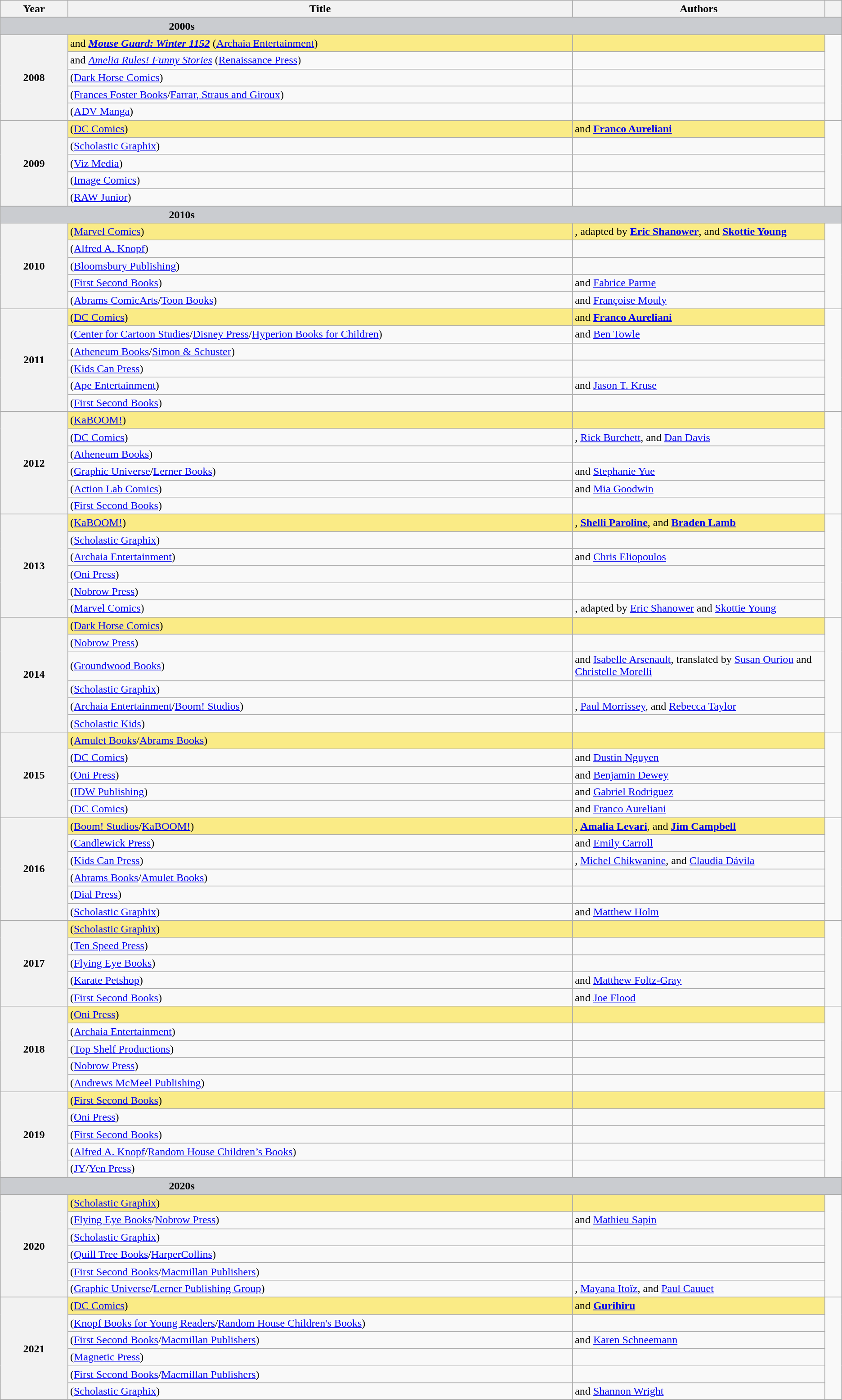<table class="wikitable sortable" style="text-align:left;">
<tr>
<th scope="col" style="width:8%;">Year</th>
<th scope="col" style="width:60%;">Title</th>
<th scope="col" style="width:30%;">Authors</th>
<th scope="col" style="width:2%;" class="unsortable"></th>
</tr>
<tr>
</tr>
<tr>
<td colspan=4 data-sort-value="ω" style="background-color:#CACCD0; font-weight:bold; padding-left:20%">2000s</td>
</tr>
<tr>
</tr>
<tr>
<th scope="row" rowspan=5 style="text-align:center">2008</th>
<td style="background:#FAEB86;"> and <strong><em><a href='#'>Mouse Guard: Winter 1152</a></em></strong> (<a href='#'>Archaia Entertainment</a>)</td>
<td style="background:#FAEB86;"></td>
<td rowspan=5></td>
</tr>
<tr>
<td style="background:;"> and <em><a href='#'>Amelia Rules! Funny Stories</a></em> (<a href='#'>Renaissance Press</a>)</td>
<td style="background:;"></td>
</tr>
<tr>
<td style="background:;"> (<a href='#'>Dark Horse Comics</a>)</td>
<td style="background:;"></td>
</tr>
<tr>
<td style="background:;"> (<a href='#'>Frances Foster Books</a>/<a href='#'>Farrar, Straus and Giroux</a>)</td>
<td style="background:;"></td>
</tr>
<tr>
<td style="background:;"> (<a href='#'>ADV Manga</a>)</td>
<td style="background:;"></td>
</tr>
<tr>
<th scope="row" rowspan=5 style="text-align:center">2009</th>
<td style="background:#FAEB86;"> (<a href='#'>DC Comics</a>)</td>
<td style="background:#FAEB86;"> and <strong><a href='#'>Franco Aureliani</a></strong></td>
<td rowspan=5></td>
</tr>
<tr>
<td style="background:;"> (<a href='#'>Scholastic Graphix</a>)</td>
<td style="background:;"></td>
</tr>
<tr>
<td style="background:;"> (<a href='#'>Viz Media</a>)</td>
<td style="background:;"></td>
</tr>
<tr>
<td style="background:;"> (<a href='#'>Image Comics</a>)</td>
<td style="background:;"></td>
</tr>
<tr>
<td style="background:;"> (<a href='#'>RAW Junior</a>)</td>
<td style="background:;"></td>
</tr>
<tr>
<td colspan=4 data-sort-value="ω" style="background-color:#CACCD0; font-weight:bold; padding-left:20%">2010s</td>
</tr>
<tr>
<th scope="row" rowspan=5 style="text-align:center">2010</th>
<td style="background:#FAEB86;"> (<a href='#'>Marvel Comics</a>)</td>
<td style="background:#FAEB86;">, adapted by <strong><a href='#'>Eric Shanower</a></strong>, and <strong><a href='#'>Skottie Young</a></strong></td>
<td rowspan=5></td>
</tr>
<tr>
<td style="background:;"> (<a href='#'>Alfred A. Knopf</a>)</td>
<td style="background:;"></td>
</tr>
<tr>
<td style="background:;"> (<a href='#'>Bloomsbury Publishing</a>)</td>
<td style="background:;"></td>
</tr>
<tr>
<td style="background:;"> (<a href='#'>First Second Books</a>)</td>
<td style="background:;"> and <a href='#'>Fabrice Parme</a></td>
</tr>
<tr>
<td style="background:;"> (<a href='#'>Abrams ComicArts</a>/<a href='#'>Toon Books</a>)</td>
<td style="background:;"> and <a href='#'>Françoise Mouly</a></td>
</tr>
<tr>
<th scope="row" rowspan=6 style="text-align:center">2011</th>
<td style="background:#FAEB86;"> (<a href='#'>DC Comics</a>)</td>
<td style="background:#FAEB86;"> and <strong><a href='#'>Franco Aureliani</a></strong></td>
<td rowspan=6></td>
</tr>
<tr>
<td style="background:;"> (<a href='#'>Center for Cartoon Studies</a>/<a href='#'>Disney Press</a>/<a href='#'>Hyperion Books for Children</a>)</td>
<td style="background:;"> and <a href='#'>Ben Towle</a></td>
</tr>
<tr>
<td style="background:;"> (<a href='#'>Atheneum Books</a>/<a href='#'>Simon & Schuster</a>)</td>
<td style="background:;"></td>
</tr>
<tr>
<td style="background:;"> (<a href='#'>Kids Can Press</a>)</td>
<td style="background:;"></td>
</tr>
<tr>
<td style="background:;"> (<a href='#'>Ape Entertainment</a>)</td>
<td style="background:;"> and <a href='#'>Jason T. Kruse</a></td>
</tr>
<tr>
<td style="background:;"> (<a href='#'>First Second Books</a>)</td>
<td style="background:;"></td>
</tr>
<tr>
<th scope="row" rowspan=6 style="text-align:center">2012</th>
<td style="background:#FAEB86;"> (<a href='#'>KaBOOM!</a>)</td>
<td style="background:#FAEB86;"></td>
<td rowspan=6></td>
</tr>
<tr>
<td style="background:;"> (<a href='#'>DC Comics</a>)</td>
<td style="background:;">, <a href='#'>Rick Burchett</a>, and <a href='#'>Dan Davis</a></td>
</tr>
<tr>
<td style="background:;"> (<a href='#'>Atheneum Books</a>)</td>
<td style="background:;"></td>
</tr>
<tr>
<td style="background:;"> (<a href='#'>Graphic Universe</a>/<a href='#'>Lerner Books</a>)</td>
<td style="background:;"> and <a href='#'>Stephanie Yue</a></td>
</tr>
<tr>
<td style="background:;"> (<a href='#'>Action Lab Comics</a>)</td>
<td style="background:;"> and <a href='#'>Mia Goodwin</a></td>
</tr>
<tr>
<td style="background:;"> (<a href='#'>First Second Books</a>)</td>
<td style="background:;"></td>
</tr>
<tr>
<th scope="row" rowspan=6 style="text-align:center">2013</th>
<td style="background:#FAEB86;"> (<a href='#'>KaBOOM!</a>)</td>
<td style="background:#FAEB86;">, <strong><a href='#'>Shelli Paroline</a></strong>, and <strong><a href='#'>Braden Lamb</a></strong></td>
<td rowspan=6></td>
</tr>
<tr>
<td style="background:;"> (<a href='#'>Scholastic Graphix</a>)</td>
<td style="background:;"></td>
</tr>
<tr>
<td style="background:;"> (<a href='#'>Archaia Entertainment</a>)</td>
<td style="background:;"> and <a href='#'>Chris Eliopoulos</a></td>
</tr>
<tr>
<td style="background:;"> (<a href='#'>Oni Press</a>)</td>
<td style="background:;"></td>
</tr>
<tr>
<td style="background:;"> (<a href='#'>Nobrow Press</a>)</td>
<td style="background:;"></td>
</tr>
<tr>
<td style="background:;"> (<a href='#'>Marvel Comics</a>)</td>
<td style="background:;">, adapted by <a href='#'>Eric Shanower</a> and <a href='#'>Skottie Young</a></td>
</tr>
<tr>
<th scope="row" rowspan=6 style="text-align:center">2014</th>
<td style="background:#FAEB86;"> (<a href='#'>Dark Horse Comics</a>)</td>
<td style="background:#FAEB86;"></td>
<td rowspan=6></td>
</tr>
<tr>
<td style="background:;"> (<a href='#'>Nobrow Press</a>)</td>
<td style="background:;"></td>
</tr>
<tr>
<td style="background:;"> (<a href='#'>Groundwood Books</a>)</td>
<td style="background:;"> and <a href='#'>Isabelle Arsenault</a>, translated by <a href='#'>Susan Ouriou</a> and <a href='#'>Christelle Morelli</a></td>
</tr>
<tr>
<td style="background:;"> (<a href='#'>Scholastic Graphix</a>)</td>
<td style="background:;"></td>
</tr>
<tr>
<td style="background:;"> (<a href='#'>Archaia Entertainment</a>/<a href='#'>Boom! Studios</a>)</td>
<td style="background:;">, <a href='#'>Paul Morrissey</a>, and <a href='#'>Rebecca Taylor</a></td>
</tr>
<tr>
<td style="background:;"> (<a href='#'>Scholastic Kids</a>)</td>
<td style="background:;"></td>
</tr>
<tr>
<th scope="row" rowspan=5 style="text-align:center">2015</th>
<td style="background:#FAEB86;"> (<a href='#'>Amulet Books</a>/<a href='#'>Abrams Books</a>)</td>
<td style="background:#FAEB86;"></td>
<td rowspan=5></td>
</tr>
<tr>
<td style="background:;"> (<a href='#'>DC Comics</a>)</td>
<td style="background:;"> and <a href='#'>Dustin Nguyen</a></td>
</tr>
<tr>
<td style="background:;"> (<a href='#'>Oni Press</a>)</td>
<td style="background:;"> and <a href='#'>Benjamin Dewey</a></td>
</tr>
<tr>
<td style="background:;"> (<a href='#'>IDW Publishing</a>)</td>
<td style="background:;"> and <a href='#'>Gabriel Rodriguez</a></td>
</tr>
<tr>
<td style="background:;"> (<a href='#'>DC Comics</a>)</td>
<td style="background:;"> and <a href='#'>Franco Aureliani</a></td>
</tr>
<tr>
<th scope="row" rowspan=6 style="text-align:center">2016</th>
<td style="background:#FAEB86;"> (<a href='#'>Boom! Studios</a>/<a href='#'>KaBOOM!</a>)</td>
<td style="background:#FAEB86;">, <strong><a href='#'>Amalia Levari</a></strong>, and <strong><a href='#'>Jim Campbell</a></strong></td>
<td rowspan=6></td>
</tr>
<tr>
<td style="background:;"> (<a href='#'>Candlewick Press</a>)</td>
<td style="background:;"> and <a href='#'>Emily Carroll</a></td>
</tr>
<tr>
<td style="background:;"> (<a href='#'>Kids Can Press</a>)</td>
<td style="background:;">, <a href='#'>Michel Chikwanine</a>, and <a href='#'>Claudia Dávila</a></td>
</tr>
<tr>
<td style="background:;"> (<a href='#'>Abrams Books</a>/<a href='#'>Amulet Books</a>)</td>
<td style="background:;"></td>
</tr>
<tr>
<td style="background:;"> (<a href='#'>Dial Press</a>)</td>
<td style="background:;"></td>
</tr>
<tr>
<td style="background:;"> (<a href='#'>Scholastic Graphix</a>)</td>
<td style="background:;">  and <a href='#'>Matthew Holm</a></td>
</tr>
<tr>
<th scope="row" rowspan=5 style="text-align:center">2017</th>
<td style="background:#FAEB86;"> (<a href='#'>Scholastic Graphix</a>)</td>
<td style="background:#FAEB86;"></td>
<td rowspan=5></td>
</tr>
<tr>
<td style="background:;"> (<a href='#'>Ten Speed Press</a>)</td>
<td style="background:;"></td>
</tr>
<tr>
<td style="background:;"> (<a href='#'>Flying Eye Books</a>)</td>
<td style="background:;"></td>
</tr>
<tr>
<td style="background:;"> (<a href='#'>Karate Petshop</a>)</td>
<td style="background:;"> and <a href='#'>Matthew Foltz-Gray</a></td>
</tr>
<tr>
<td style="background:;"> (<a href='#'>First Second Books</a>)</td>
<td style="background:;"> and <a href='#'>Joe Flood</a></td>
</tr>
<tr>
<th scope="row" rowspan=5 style="text-align:center">2018</th>
<td style="background:#FAEB86;"> (<a href='#'>Oni Press</a>)</td>
<td style="background:#FAEB86;"></td>
<td rowspan=5></td>
</tr>
<tr>
<td style="background:;"> (<a href='#'>Archaia Entertainment</a>)</td>
<td style="background:;"></td>
</tr>
<tr>
<td style="background:;"> (<a href='#'>Top Shelf Productions</a>)</td>
<td style="background:;"></td>
</tr>
<tr>
<td style="background:;"> (<a href='#'>Nobrow Press</a>)</td>
<td style="background:;"></td>
</tr>
<tr>
<td style="background:;"> (<a href='#'>Andrews McMeel Publishing</a>)</td>
<td style="background:;"></td>
</tr>
<tr>
<th scope="row" rowspan=5 style="text-align:center">2019</th>
<td style="background:#FAEB86;"> (<a href='#'>First Second Books</a>)</td>
<td style="background:#FAEB86;"></td>
<td rowspan=5></td>
</tr>
<tr>
<td style="background:;"> (<a href='#'>Oni Press</a>)</td>
<td style="background:;"></td>
</tr>
<tr>
<td style="background:;"> (<a href='#'>First Second Books</a>)</td>
<td style="background:;"></td>
</tr>
<tr>
<td style="background:;"> (<a href='#'>Alfred A. Knopf</a>/<a href='#'>Random House Children’s Books</a>)</td>
<td style="background:;"></td>
</tr>
<tr>
<td style="background:;"> (<a href='#'>JY</a>/<a href='#'>Yen Press</a>)</td>
<td style="background:;"></td>
</tr>
<tr>
<td colspan=4 data-sort-value="ω" style="background-color:#CACCD0; font-weight:bold; padding-left:20%">2020s</td>
</tr>
<tr>
<th scope="row" rowspan=6 style="text-align:center">2020</th>
<td style="background:#FAEB86;"> (<a href='#'>Scholastic Graphix</a>)</td>
<td style="background:#FAEB86;"></td>
<td rowspan=6></td>
</tr>
<tr>
<td style="background:;"> (<a href='#'>Flying Eye Books</a>/<a href='#'>Nobrow Press</a>)</td>
<td style="background:;"> and <a href='#'>Mathieu Sapin</a></td>
</tr>
<tr>
<td style="background:;"> (<a href='#'>Scholastic Graphix</a>)</td>
<td style="background:;"></td>
</tr>
<tr>
<td style="background:;"> (<a href='#'>Quill Tree Books</a>/<a href='#'>HarperCollins</a>)</td>
<td style="background:;"></td>
</tr>
<tr>
<td style="background:;"> (<a href='#'>First Second Books</a>/<a href='#'>Macmillan Publishers</a>)</td>
<td style="background:;"></td>
</tr>
<tr>
<td style="background:;"> (<a href='#'>Graphic Universe</a>/<a href='#'>Lerner Publishing Group</a>)</td>
<td style="background:;">, <a href='#'>Mayana Itoïz</a>, and <a href='#'>Paul Cauuet</a></td>
</tr>
<tr>
<th scope="row" rowspan=6 style="text-align:center">2021</th>
<td style="background:#FAEB86;"> (<a href='#'>DC Comics</a>)</td>
<td style="background:#FAEB86;"> and <strong><a href='#'>Gurihiru</a></strong></td>
<td rowspan=6></td>
</tr>
<tr>
<td style="background:;"> (<a href='#'>Knopf Books for Young Readers</a>/<a href='#'>Random House Children's Books</a>)</td>
<td style="background:;"></td>
</tr>
<tr>
<td style="background:;"> (<a href='#'>First Second Books</a>/<a href='#'>Macmillan Publishers</a>)</td>
<td style="background:;"> and <a href='#'>Karen Schneemann</a></td>
</tr>
<tr>
<td style="background:;"> (<a href='#'>Magnetic Press</a>)</td>
<td style="background:;"></td>
</tr>
<tr>
<td style="background:;"> (<a href='#'>First Second Books</a>/<a href='#'>Macmillan Publishers</a>)</td>
<td style="background:;"></td>
</tr>
<tr>
<td style="background:;"> (<a href='#'>Scholastic Graphix</a>)</td>
<td style="background:;"> and <a href='#'>Shannon Wright</a></td>
</tr>
<tr>
</tr>
</table>
